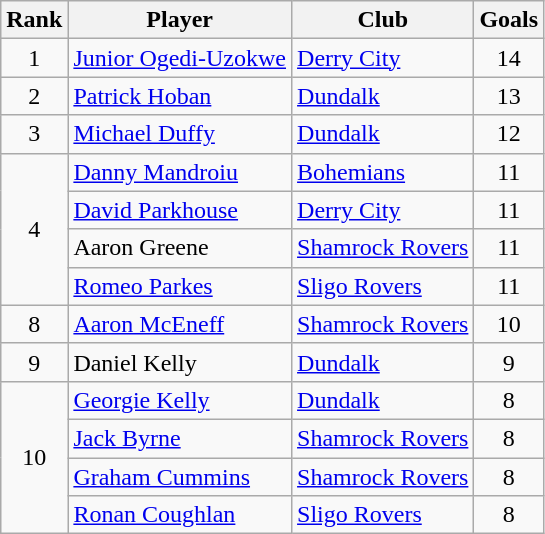<table class="wikitable" style="text-align:center">
<tr>
<th>Rank</th>
<th>Player</th>
<th>Club</th>
<th>Goals</th>
</tr>
<tr>
<td rowspan=1>1</td>
<td align="left"> <a href='#'>Junior Ogedi-Uzokwe</a></td>
<td align="left"><a href='#'>Derry City</a></td>
<td>14</td>
</tr>
<tr>
<td rowspan=1>2</td>
<td align="left"> <a href='#'>Patrick Hoban</a></td>
<td align="left"><a href='#'>Dundalk</a></td>
<td>13</td>
</tr>
<tr>
<td rowspan=1>3</td>
<td align="left"> <a href='#'>Michael Duffy</a></td>
<td align="left"><a href='#'>Dundalk</a></td>
<td>12</td>
</tr>
<tr>
<td rowspan=4>4</td>
<td align="left"> <a href='#'>Danny Mandroiu</a></td>
<td align="left"><a href='#'>Bohemians</a></td>
<td>11</td>
</tr>
<tr>
<td align="left"> <a href='#'>David Parkhouse</a></td>
<td align="left"><a href='#'>Derry City</a></td>
<td>11</td>
</tr>
<tr>
<td align="left"> Aaron Greene</td>
<td align="left"><a href='#'>Shamrock Rovers</a></td>
<td>11</td>
</tr>
<tr>
<td align="left"> <a href='#'>Romeo Parkes</a></td>
<td align="left"><a href='#'>Sligo Rovers</a></td>
<td>11</td>
</tr>
<tr>
<td rowspan=1>8</td>
<td align="left"> <a href='#'>Aaron McEneff</a></td>
<td align="left"><a href='#'>Shamrock Rovers</a></td>
<td>10</td>
</tr>
<tr>
<td rowspan=1>9</td>
<td align="left"> Daniel Kelly</td>
<td align="left"><a href='#'>Dundalk</a></td>
<td>9</td>
</tr>
<tr>
<td rowspan=4>10</td>
<td align="left"> <a href='#'>Georgie Kelly</a></td>
<td align="left"><a href='#'>Dundalk</a></td>
<td>8</td>
</tr>
<tr>
<td align="left"> <a href='#'>Jack Byrne</a></td>
<td align="left"><a href='#'>Shamrock Rovers</a></td>
<td>8</td>
</tr>
<tr>
<td align="left"> <a href='#'>Graham Cummins</a></td>
<td align="left"><a href='#'>Shamrock Rovers</a></td>
<td>8</td>
</tr>
<tr>
<td align="left"> <a href='#'>Ronan Coughlan</a></td>
<td align="left"><a href='#'>Sligo Rovers</a></td>
<td>8</td>
</tr>
</table>
